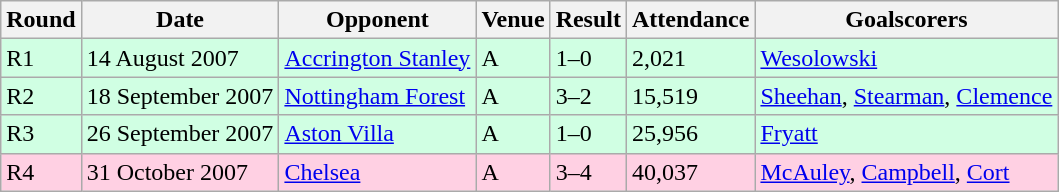<table class="wikitable">
<tr>
<th>Round</th>
<th>Date</th>
<th>Opponent</th>
<th>Venue</th>
<th>Result</th>
<th>Attendance</th>
<th>Goalscorers</th>
</tr>
<tr style="background-color: #d0ffe3;">
<td>R1</td>
<td>14 August 2007</td>
<td><a href='#'>Accrington Stanley</a></td>
<td>A</td>
<td>1–0</td>
<td>2,021</td>
<td><a href='#'>Wesolowski</a></td>
</tr>
<tr style="background-color: #d0ffe3;">
<td>R2</td>
<td>18 September 2007</td>
<td><a href='#'>Nottingham Forest</a></td>
<td>A</td>
<td>3–2</td>
<td>15,519</td>
<td><a href='#'>Sheehan</a>, <a href='#'>Stearman</a>, <a href='#'>Clemence</a></td>
</tr>
<tr style="background-color: #d0ffe3;">
<td>R3</td>
<td>26 September 2007</td>
<td><a href='#'>Aston Villa</a></td>
<td>A</td>
<td>1–0</td>
<td>25,956</td>
<td><a href='#'>Fryatt</a></td>
</tr>
<tr style="background-color: #ffd0e3;">
<td>R4</td>
<td>31 October 2007</td>
<td><a href='#'>Chelsea</a></td>
<td>A</td>
<td>3–4</td>
<td>40,037</td>
<td><a href='#'>McAuley</a>, <a href='#'>Campbell</a>, <a href='#'>Cort</a></td>
</tr>
</table>
